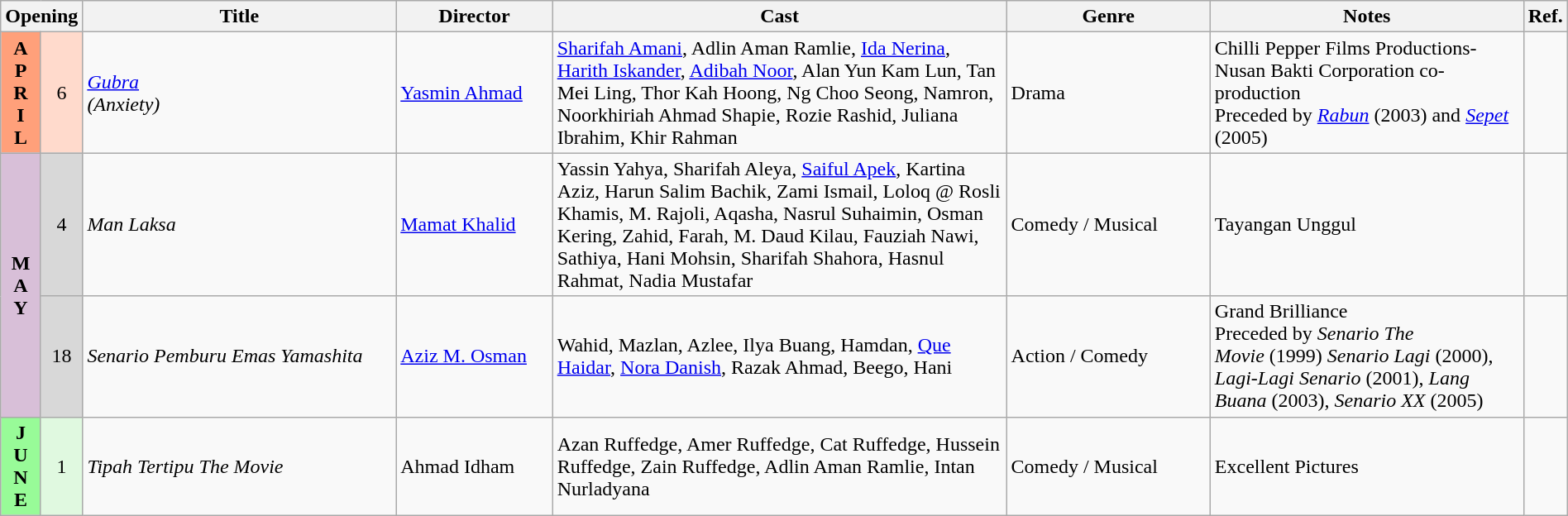<table class="wikitable" width="100%">
<tr>
<th colspan="2">Opening</th>
<th style="width:20%;">Title</th>
<th style="width:10%;">Director</th>
<th>Cast</th>
<th style="width:13%">Genre</th>
<th style="width:20%">Notes</th>
<th>Ref.</th>
</tr>
<tr>
<th rowspan=1 style="text-align:center; background:#ffa07a;">A<br>P<br>R<br>I<br>L</th>
<td rowspan=1 style="text-align:center; background:#ffdacc;">6</td>
<td><em><a href='#'>Gubra</a><br>(Anxiety)</em></td>
<td><a href='#'>Yasmin Ahmad</a></td>
<td><a href='#'>Sharifah Amani</a>, Adlin Aman Ramlie, <a href='#'>Ida Nerina</a>, <a href='#'>Harith Iskander</a>, <a href='#'>Adibah Noor</a>, Alan Yun Kam Lun, Tan Mei Ling, Thor Kah Hoong, Ng Choo Seong, Namron, Noorkhiriah Ahmad Shapie, Rozie Rashid, Juliana Ibrahim, Khir Rahman</td>
<td>Drama</td>
<td>Chilli Pepper Films Productions-Nusan Bakti Corporation co-production<br>Preceded by <em><a href='#'>Rabun</a></em> (2003) and <em><a href='#'>Sepet</a></em> (2005)</td>
<td></td>
</tr>
<tr>
<th rowspan=2 style="text-align:center; background:thistle;">M<br>A<br>Y</th>
<td rowspan=1 style="text-align:center; background:#d8d8d8;">4</td>
<td><em>Man Laksa</em></td>
<td><a href='#'>Mamat Khalid</a></td>
<td>Yassin Yahya, Sharifah Aleya, <a href='#'>Saiful Apek</a>, Kartina Aziz, Harun Salim Bachik, Zami Ismail, Loloq @ Rosli Khamis, M. Rajoli, Aqasha, Nasrul Suhaimin, Osman Kering, Zahid, Farah, M. Daud Kilau, Fauziah Nawi, Sathiya, Hani Mohsin, Sharifah Shahora, Hasnul Rahmat, Nadia Mustafar</td>
<td>Comedy / Musical</td>
<td>Tayangan Unggul</td>
<td></td>
</tr>
<tr>
<td rowspan=1 style="text-align:center; background:#d8d8d8;">18</td>
<td><em>Senario Pemburu Emas Yamashita</em></td>
<td><a href='#'>Aziz M. Osman</a></td>
<td>Wahid, Mazlan, Azlee, Ilya Buang, Hamdan, <a href='#'>Que Haidar</a>, <a href='#'>Nora Danish</a>, Razak Ahmad, Beego, Hani</td>
<td>Action / Comedy</td>
<td>Grand Brilliance <br> Preceded by <em>Senario The Movie</em> (1999) <em>Senario Lagi</em> (2000), <em>Lagi-Lagi Senario</em> (2001), <em>Lang Buana</em> (2003), <em>Senario XX</em> (2005)</td>
<td></td>
</tr>
<tr>
<th rowspan=1 style="text-align:center; background:#98fb98;">J<br>U<br>N<br>E</th>
<td rowspan=1 style="text-align:center; background:#e0f9e0;">1</td>
<td><em>Tipah Tertipu The Movie</em></td>
<td>Ahmad Idham</td>
<td>Azan Ruffedge, Amer Ruffedge, Cat Ruffedge, Hussein Ruffedge, Zain Ruffedge, Adlin Aman Ramlie, Intan Nurladyana</td>
<td>Comedy / Musical</td>
<td>Excellent Pictures</td>
<td></td>
</tr>
</table>
